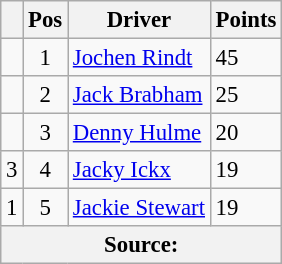<table class="wikitable" style="font-size: 95%;">
<tr>
<th></th>
<th>Pos</th>
<th>Driver</th>
<th>Points</th>
</tr>
<tr>
<td align="left"></td>
<td align="center">1</td>
<td> <a href='#'>Jochen Rindt</a></td>
<td align="left">45</td>
</tr>
<tr>
<td align="left"></td>
<td align="center">2</td>
<td> <a href='#'>Jack Brabham</a></td>
<td align="left">25</td>
</tr>
<tr>
<td align="left"></td>
<td align="center">3</td>
<td> <a href='#'>Denny Hulme</a></td>
<td align="left">20</td>
</tr>
<tr>
<td align="left"> 3</td>
<td align="center">4</td>
<td> <a href='#'>Jacky Ickx</a></td>
<td align="left">19</td>
</tr>
<tr>
<td align="left"> 1</td>
<td align="center">5</td>
<td> <a href='#'>Jackie Stewart</a></td>
<td align="left">19</td>
</tr>
<tr>
<th colspan=4>Source:</th>
</tr>
</table>
